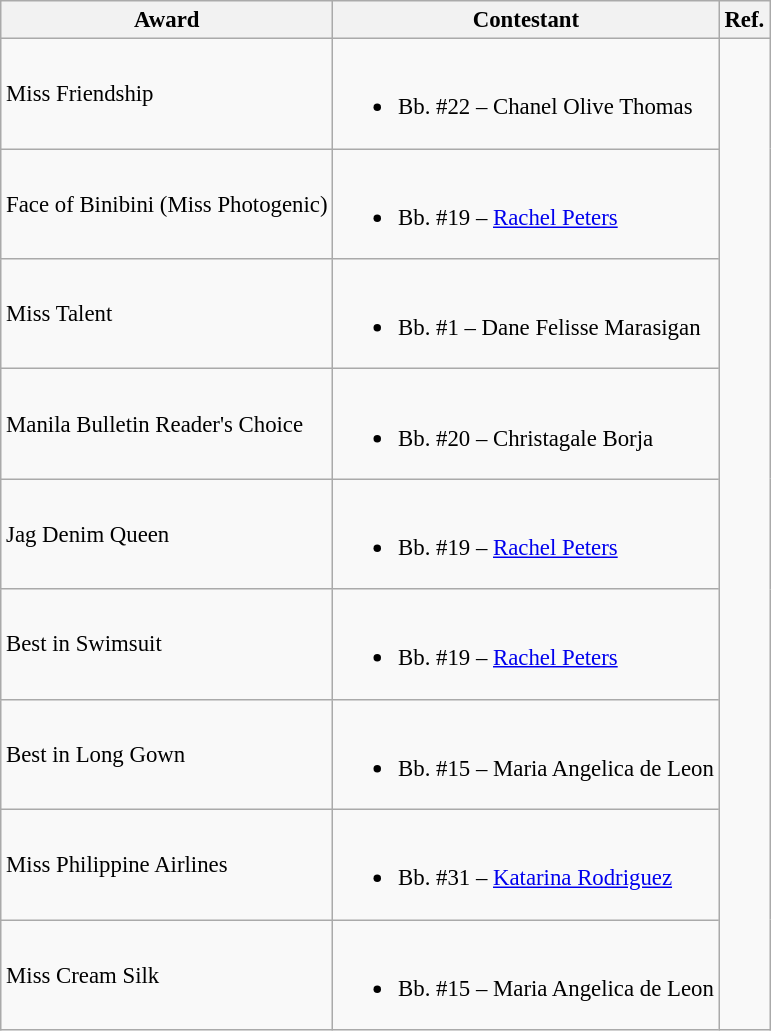<table class="wikitable sortable" style="font-size: 95%;">
<tr>
<th>Award</th>
<th>Contestant</th>
<th>Ref.</th>
</tr>
<tr>
<td>Miss Friendship</td>
<td><br><ul><li>Bb. #22 – Chanel Olive Thomas</li></ul></td>
<td rowspan="10" align="center"></td>
</tr>
<tr>
<td>Face of Binibini (Miss Photogenic)</td>
<td><br><ul><li>Bb. #19 – <a href='#'>Rachel Peters</a></li></ul></td>
</tr>
<tr>
<td>Miss Talent</td>
<td><br><ul><li>Bb. #1 – Dane Felisse Marasigan</li></ul></td>
</tr>
<tr>
<td>Manila Bulletin Reader's Choice</td>
<td><br><ul><li>Bb. #20 – Christagale Borja</li></ul></td>
</tr>
<tr>
<td>Jag Denim Queen</td>
<td><br><ul><li>Bb. #19 – <a href='#'>Rachel Peters</a></li></ul></td>
</tr>
<tr>
<td>Best in Swimsuit</td>
<td><br><ul><li>Bb. #19 – <a href='#'>Rachel Peters</a></li></ul></td>
</tr>
<tr>
<td>Best in Long Gown</td>
<td><br><ul><li>Bb. #15 – Maria Angelica de Leon</li></ul></td>
</tr>
<tr>
<td>Miss Philippine Airlines</td>
<td><br><ul><li>Bb. #31 – <a href='#'>Katarina Rodriguez</a></li></ul></td>
</tr>
<tr>
<td>Miss Cream Silk</td>
<td><br><ul><li>Bb. #15 – Maria Angelica de Leon</li></ul></td>
</tr>
</table>
